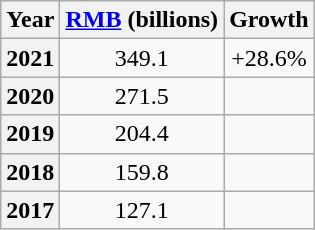<table class="wikitable" style="text-align:center; float:right; margin-left:.5em;">
<tr>
<th scope="col">Year</th>
<th scope="col"><a href='#'>RMB</a> (billions)</th>
<th scope="col">Growth</th>
</tr>
<tr>
<th scope="row">2021</th>
<td>349.1</td>
<td>+28.6%</td>
</tr>
<tr>
<th scope="row">2020</th>
<td>271.5</td>
<td></td>
</tr>
<tr>
<th scope="row">2019</th>
<td>204.4</td>
<td></td>
</tr>
<tr>
<th scope="row">2018</th>
<td>159.8</td>
<td></td>
</tr>
<tr>
<th scope="row">2017</th>
<td>127.1</td>
<td></td>
</tr>
</table>
